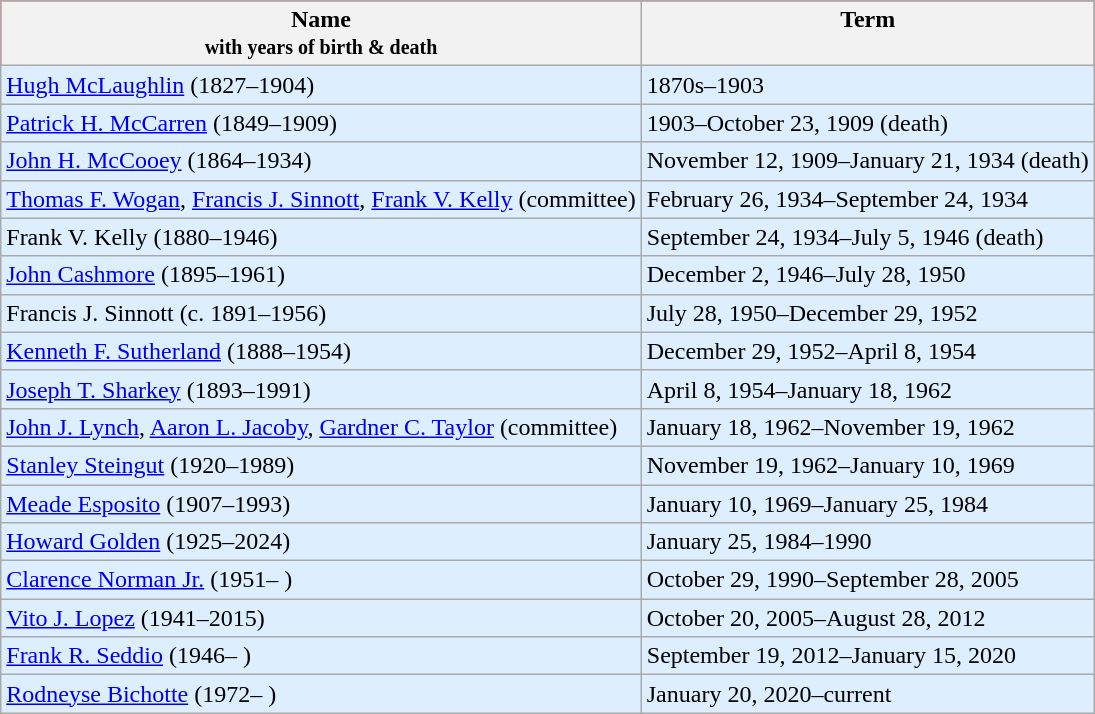<table class="wikitable" style="background:#ddeeff">
<tr bgcolor=red align=center valign=top>
<th>Name<br><small>with years of birth & death</small></th>
<th>Term</th>
</tr>
<tr>
<td><a href='#'>Hugh McLaughlin</a> (1827–1904)</td>
<td>1870s–1903</td>
</tr>
<tr>
<td><a href='#'>Patrick H. McCarren</a> (1849–1909)</td>
<td>1903–October 23, 1909 (death)</td>
</tr>
<tr>
<td><a href='#'>John H. McCooey</a> (1864–1934)</td>
<td>November 12, 1909–January 21, 1934 (death)</td>
</tr>
<tr>
<td><a href='#'>Thomas F. Wogan</a>, <a href='#'>Francis J. Sinnott</a>, <a href='#'>Frank V. Kelly</a> (committee)</td>
<td>February 26, 1934–September 24, 1934</td>
</tr>
<tr>
<td>Frank V. Kelly (1880–1946)</td>
<td>September 24, 1934–July 5, 1946 (death)</td>
</tr>
<tr>
<td><a href='#'>John Cashmore</a> (1895–1961)</td>
<td>December 2, 1946–July 28, 1950</td>
</tr>
<tr>
<td>Francis J. Sinnott (c. 1891–1956)</td>
<td>July 28, 1950–December 29, 1952</td>
</tr>
<tr>
<td><a href='#'>Kenneth F. Sutherland</a> (1888–1954)</td>
<td>December 29, 1952–April 8, 1954</td>
</tr>
<tr>
<td><a href='#'>Joseph T. Sharkey</a> (1893–1991)</td>
<td>April 8, 1954–January 18, 1962</td>
</tr>
<tr>
<td><a href='#'>John J. Lynch</a>, <a href='#'>Aaron L. Jacoby</a>, <a href='#'>Gardner C. Taylor</a> (committee)</td>
<td>January 18, 1962–November 19, 1962</td>
</tr>
<tr>
<td><a href='#'>Stanley Steingut</a> (1920–1989)</td>
<td>November 19, 1962–January 10, 1969</td>
</tr>
<tr>
<td><a href='#'>Meade Esposito</a> (1907–1993)</td>
<td>January 10, 1969–January 25, 1984</td>
</tr>
<tr>
<td><a href='#'>Howard Golden</a> (1925–2024)</td>
<td>January 25, 1984–1990</td>
</tr>
<tr>
<td><a href='#'>Clarence Norman Jr.</a> (1951– )</td>
<td>October 29, 1990–September 28, 2005</td>
</tr>
<tr>
<td><a href='#'>Vito J. Lopez</a> (1941–2015)</td>
<td>October 20, 2005–August 28, 2012</td>
</tr>
<tr>
<td><a href='#'>Frank R. Seddio</a> (1946– )</td>
<td>September 19, 2012–January 15, 2020</td>
</tr>
<tr>
<td><a href='#'>Rodneyse Bichotte</a> (1972– )</td>
<td>January 20, 2020–current</td>
</tr>
</table>
